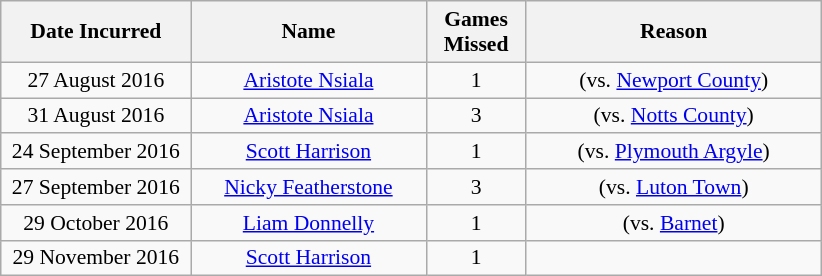<table class="wikitable" style="font-size: 90%; text-align: center;">
<tr>
<th width=120>Date Incurred</th>
<th width=150>Name</th>
<th width=60>Games Missed</th>
<th width=190>Reason</th>
</tr>
<tr>
<td>27 August 2016</td>
<td><a href='#'>Aristote Nsiala</a></td>
<td>1</td>
<td> (vs. <a href='#'>Newport County</a>)</td>
</tr>
<tr>
<td>31 August 2016</td>
<td><a href='#'>Aristote Nsiala</a></td>
<td>3</td>
<td> (vs. <a href='#'>Notts County</a>)</td>
</tr>
<tr>
<td>24 September 2016</td>
<td><a href='#'>Scott Harrison</a></td>
<td>1</td>
<td> (vs. <a href='#'>Plymouth Argyle</a>)</td>
</tr>
<tr>
<td>27 September 2016</td>
<td><a href='#'>Nicky Featherstone</a></td>
<td>3</td>
<td> (vs. <a href='#'>Luton Town</a>)</td>
</tr>
<tr>
<td>29 October 2016</td>
<td><a href='#'>Liam Donnelly</a></td>
<td>1</td>
<td> (vs. <a href='#'>Barnet</a>)</td>
</tr>
<tr>
<td>29 November 2016</td>
<td><a href='#'>Scott Harrison</a></td>
<td>1</td>
<td></td>
</tr>
</table>
